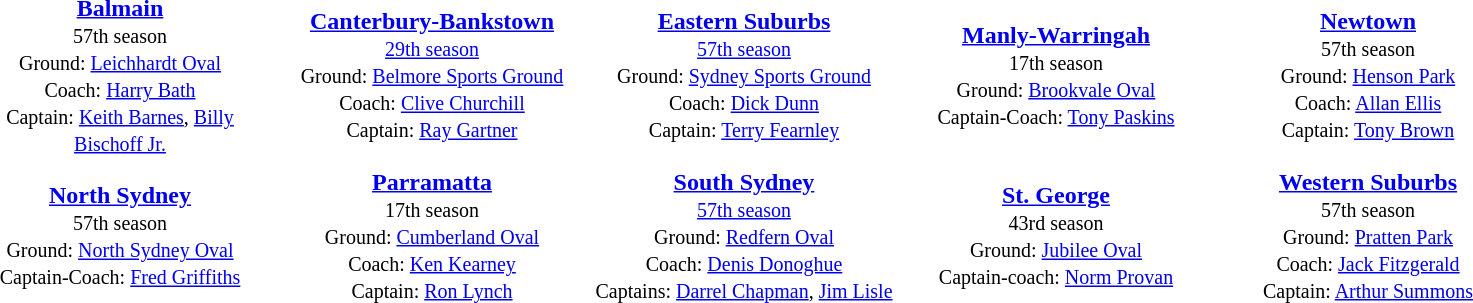<table align="center" class="toccolours" style="text-valign: center;" cellpadding=3 cellspacing=2>
<tr>
<th width=200></th>
<th width=200></th>
<th width=200></th>
<th width=200></th>
<th width=200></th>
</tr>
<tr>
<td align="center"><strong><a href='#'>Balmain</a></strong><br><small>57th season<br>Ground: <a href='#'>Leichhardt Oval</a> <br>
Coach: <a href='#'>Harry Bath</a> <br>Captain: <a href='#'>Keith Barnes</a>, <a href='#'>Billy Bischoff Jr.</a></small></td>
<td align="center"><strong><a href='#'>Canterbury-Bankstown</a></strong><br><small><a href='#'>29th season</a><br>Ground: <a href='#'>Belmore Sports Ground</a> <br>
Coach: <a href='#'>Clive Churchill</a><br>Captain: <a href='#'>Ray Gartner</a></small></td>
<td align="center"><strong><a href='#'>Eastern Suburbs</a></strong><br><small><a href='#'>57th season</a><br>Ground: <a href='#'>Sydney Sports Ground</a><br>
Coach: <a href='#'>Dick Dunn</a><br>Captain: <a href='#'>Terry Fearnley</a></small></td>
<td align="center"><strong><a href='#'>Manly-Warringah</a></strong><br><small>17th season<br>Ground: <a href='#'>Brookvale Oval</a> <br>
Captain-Coach: <a href='#'>Tony Paskins</a></small></td>
<td align="center"><strong><a href='#'>Newtown</a></strong><br><small>57th season<br>Ground: <a href='#'>Henson Park</a><br>
Coach: <a href='#'>Allan Ellis</a><br>Captain: <a href='#'>Tony Brown</a></small></td>
</tr>
<tr>
<td align="center"><strong><a href='#'>North Sydney</a></strong><br><small>57th season<br>Ground: <a href='#'>North Sydney Oval</a><br>
Captain-Coach: <a href='#'>Fred Griffiths</a></small></td>
<td align="center"><strong><a href='#'>Parramatta</a></strong><br><small>17th season<br>Ground: <a href='#'>Cumberland Oval</a><br>
Coach: <a href='#'>Ken Kearney</a><br>Captain: <a href='#'>Ron Lynch</a></small></td>
<td align="center"><strong><a href='#'>South Sydney</a></strong><br><small><a href='#'>57th season</a><br>Ground: <a href='#'>Redfern Oval</a><br>
Coach: <a href='#'>Denis Donoghue</a> <br>Captains: <a href='#'>Darrel Chapman</a>, <a href='#'>Jim Lisle</a> </small></td>
<td align="center"><strong><a href='#'>St. George</a></strong><br><small>43rd season<br>Ground: <a href='#'>Jubilee Oval</a><br>
Captain-coach: <a href='#'>Norm Provan</a></small></td>
<td align="center"><strong><a href='#'>Western Suburbs</a></strong><br><small>57th season<br>Ground: <a href='#'>Pratten Park</a><br>
Coach: <a href='#'>Jack Fitzgerald</a><br>Captain: <a href='#'>Arthur Summons</a></small></td>
</tr>
</table>
